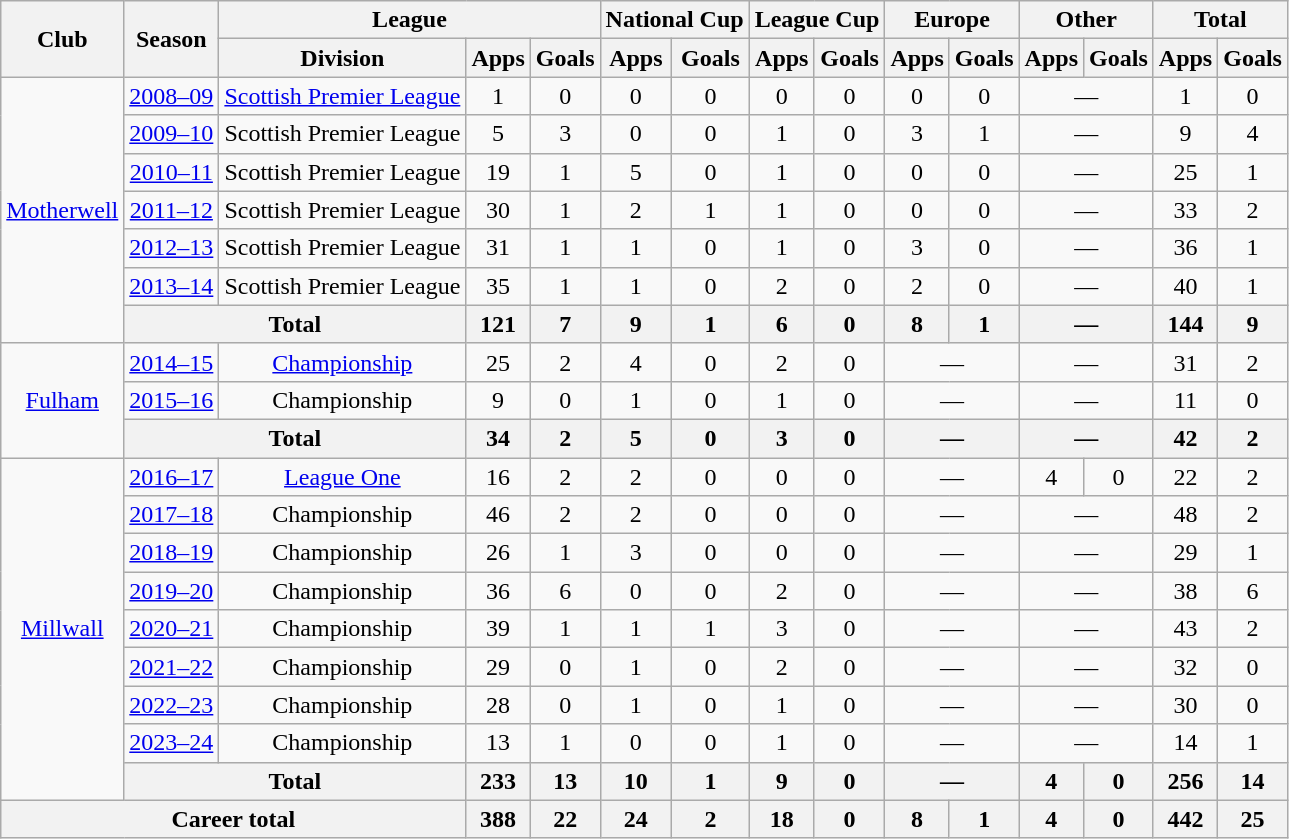<table class=wikitable style="text-align:center">
<tr>
<th rowspan="2">Club</th>
<th rowspan="2">Season</th>
<th colspan="3">League</th>
<th colspan="2">National Cup</th>
<th colspan="2">League Cup</th>
<th colspan="2">Europe</th>
<th colspan="2">Other</th>
<th colspan="2">Total</th>
</tr>
<tr>
<th>Division</th>
<th>Apps</th>
<th>Goals</th>
<th>Apps</th>
<th>Goals</th>
<th>Apps</th>
<th>Goals</th>
<th>Apps</th>
<th>Goals</th>
<th>Apps</th>
<th>Goals</th>
<th>Apps</th>
<th>Goals</th>
</tr>
<tr>
<td rowspan=7><a href='#'>Motherwell</a></td>
<td><a href='#'>2008–09</a></td>
<td><a href='#'>Scottish Premier League</a></td>
<td>1</td>
<td>0</td>
<td>0</td>
<td>0</td>
<td>0</td>
<td>0</td>
<td>0</td>
<td>0</td>
<td colspan="2">—</td>
<td>1</td>
<td>0</td>
</tr>
<tr>
<td><a href='#'>2009–10</a></td>
<td>Scottish Premier League</td>
<td>5</td>
<td>3</td>
<td>0</td>
<td>0</td>
<td>1</td>
<td>0</td>
<td>3</td>
<td>1</td>
<td colspan="2">—</td>
<td>9</td>
<td>4</td>
</tr>
<tr>
<td><a href='#'>2010–11</a></td>
<td>Scottish Premier League</td>
<td>19</td>
<td>1</td>
<td>5</td>
<td>0</td>
<td>1</td>
<td>0</td>
<td>0</td>
<td>0</td>
<td colspan="2">—</td>
<td>25</td>
<td>1</td>
</tr>
<tr>
<td><a href='#'>2011–12</a></td>
<td>Scottish Premier League</td>
<td>30</td>
<td>1</td>
<td>2</td>
<td>1</td>
<td>1</td>
<td>0</td>
<td>0</td>
<td>0</td>
<td colspan="2">—</td>
<td>33</td>
<td>2</td>
</tr>
<tr>
<td><a href='#'>2012–13</a></td>
<td>Scottish Premier League</td>
<td>31</td>
<td>1</td>
<td>1</td>
<td>0</td>
<td>1</td>
<td>0</td>
<td>3</td>
<td>0</td>
<td colspan="2">—</td>
<td>36</td>
<td>1</td>
</tr>
<tr>
<td><a href='#'>2013–14</a></td>
<td>Scottish Premier League</td>
<td>35</td>
<td>1</td>
<td>1</td>
<td>0</td>
<td>2</td>
<td>0</td>
<td>2</td>
<td>0</td>
<td colspan="2">—</td>
<td>40</td>
<td>1</td>
</tr>
<tr>
<th colspan=2">Total</th>
<th>121</th>
<th>7</th>
<th>9</th>
<th>1</th>
<th>6</th>
<th>0</th>
<th>8</th>
<th>1</th>
<th colspan="2">—</th>
<th>144</th>
<th>9</th>
</tr>
<tr>
<td rowspan="3"><a href='#'>Fulham</a></td>
<td><a href='#'>2014–15</a></td>
<td><a href='#'>Championship</a></td>
<td>25</td>
<td>2</td>
<td>4</td>
<td>0</td>
<td>2</td>
<td>0</td>
<td colspan="2">—</td>
<td colspan="2">—</td>
<td>31</td>
<td>2</td>
</tr>
<tr>
<td><a href='#'>2015–16</a></td>
<td>Championship</td>
<td>9</td>
<td>0</td>
<td>1</td>
<td>0</td>
<td>1</td>
<td>0</td>
<td colspan="2">—</td>
<td colspan="2">—</td>
<td>11</td>
<td>0</td>
</tr>
<tr>
<th colspan="2">Total</th>
<th>34</th>
<th>2</th>
<th>5</th>
<th>0</th>
<th>3</th>
<th>0</th>
<th colspan="2">—</th>
<th colspan="2">—</th>
<th>42</th>
<th>2</th>
</tr>
<tr>
<td rowspan="9"><a href='#'>Millwall</a></td>
<td><a href='#'>2016–17</a></td>
<td><a href='#'>League One</a></td>
<td>16</td>
<td>2</td>
<td>2</td>
<td>0</td>
<td>0</td>
<td>0</td>
<td colspan="2">—</td>
<td>4</td>
<td>0</td>
<td>22</td>
<td>2</td>
</tr>
<tr>
<td><a href='#'>2017–18</a></td>
<td>Championship</td>
<td>46</td>
<td>2</td>
<td>2</td>
<td>0</td>
<td>0</td>
<td>0</td>
<td colspan="2">—</td>
<td colspan="2">—</td>
<td>48</td>
<td>2</td>
</tr>
<tr>
<td><a href='#'>2018–19</a></td>
<td>Championship</td>
<td>26</td>
<td>1</td>
<td>3</td>
<td>0</td>
<td>0</td>
<td>0</td>
<td colspan="2">—</td>
<td colspan="2">—</td>
<td>29</td>
<td>1</td>
</tr>
<tr>
<td><a href='#'>2019–20</a></td>
<td>Championship</td>
<td>36</td>
<td>6</td>
<td>0</td>
<td>0</td>
<td>2</td>
<td>0</td>
<td colspan="2">—</td>
<td colspan="2">—</td>
<td>38</td>
<td>6</td>
</tr>
<tr>
<td><a href='#'>2020–21</a></td>
<td>Championship</td>
<td>39</td>
<td>1</td>
<td>1</td>
<td>1</td>
<td>3</td>
<td>0</td>
<td colspan="2">—</td>
<td colspan="2">—</td>
<td>43</td>
<td>2</td>
</tr>
<tr>
<td><a href='#'>2021–22</a></td>
<td>Championship</td>
<td>29</td>
<td>0</td>
<td>1</td>
<td>0</td>
<td>2</td>
<td>0</td>
<td colspan="2">—</td>
<td colspan="2">—</td>
<td>32</td>
<td>0</td>
</tr>
<tr>
<td><a href='#'>2022–23</a></td>
<td>Championship</td>
<td>28</td>
<td>0</td>
<td>1</td>
<td>0</td>
<td>1</td>
<td>0</td>
<td colspan="2">—</td>
<td colspan="2">—</td>
<td>30</td>
<td>0</td>
</tr>
<tr>
<td><a href='#'>2023–24</a></td>
<td>Championship</td>
<td>13</td>
<td>1</td>
<td>0</td>
<td>0</td>
<td>1</td>
<td>0</td>
<td colspan="2">—</td>
<td colspan="2">—</td>
<td>14</td>
<td>1</td>
</tr>
<tr>
<th colspan="2">Total</th>
<th>233</th>
<th>13</th>
<th>10</th>
<th>1</th>
<th>9</th>
<th>0</th>
<th colspan="2">—</th>
<th>4</th>
<th>0</th>
<th>256</th>
<th>14</th>
</tr>
<tr>
<th colspan="3">Career total</th>
<th>388</th>
<th>22</th>
<th>24</th>
<th>2</th>
<th>18</th>
<th>0</th>
<th>8</th>
<th>1</th>
<th>4</th>
<th>0</th>
<th>442</th>
<th>25</th>
</tr>
</table>
